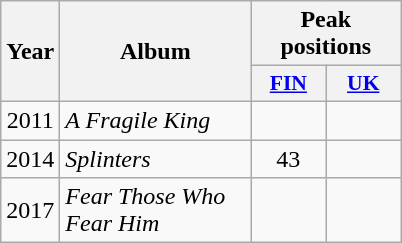<table class="wikitable">
<tr>
<th align="center" rowspan="2" width="10">Year</th>
<th align="center" rowspan="2" width="120">Album</th>
<th align="center" colspan="2" width="20">Peak positions</th>
</tr>
<tr>
<th scope="col" style="width:3em;font-size:90%;"><a href='#'>FIN</a><br></th>
<th scope="col" style="width:3em;font-size:90%;"><a href='#'>UK</a><br></th>
</tr>
<tr>
<td style="text-align:center;">2011</td>
<td><em>A Fragile King</em></td>
<td style="text-align:center;"></td>
<td style="text-align:center;"></td>
</tr>
<tr>
<td style="text-align:center;">2014</td>
<td><em>Splinters</em></td>
<td style="text-align:center;">43</td>
<td style="text-align:center;"></td>
</tr>
<tr>
<td>2017</td>
<td><em>Fear Those Who Fear Him</em></td>
<td></td>
<td></td>
</tr>
</table>
